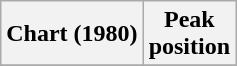<table class="wikitable sortable plainrowheaders" style="text-align:center">
<tr>
<th>Chart (1980)</th>
<th>Peak<br>position</th>
</tr>
<tr>
</tr>
</table>
